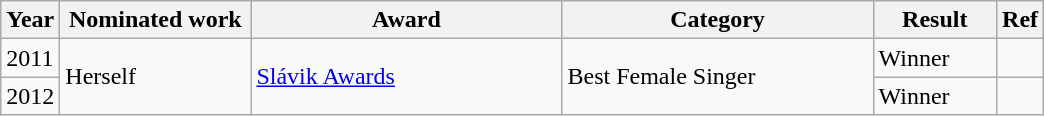<table class="wikitable">
<tr>
<th width="1">Year</th>
<th width="120">Nominated work</th>
<th width="200">Award</th>
<th width="200">Category</th>
<th width="75">Result</th>
<th width="1">Ref</th>
</tr>
<tr>
<td>2011</td>
<td rowspan=2>Herself</td>
<td rowspan=2><a href='#'>Slávik Awards</a></td>
<td rowspan=2>Best Female Singer</td>
<td>Winner</td>
<td></td>
</tr>
<tr>
<td>2012</td>
<td>Winner</td>
<td></td>
</tr>
</table>
